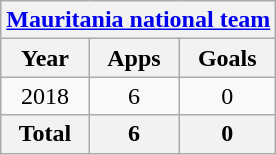<table class="wikitable" style="text-align:center">
<tr>
<th colspan=3><a href='#'>Mauritania national team</a></th>
</tr>
<tr>
<th>Year</th>
<th>Apps</th>
<th>Goals</th>
</tr>
<tr>
<td>2018</td>
<td>6</td>
<td>0</td>
</tr>
<tr>
<th>Total</th>
<th>6</th>
<th>0</th>
</tr>
</table>
